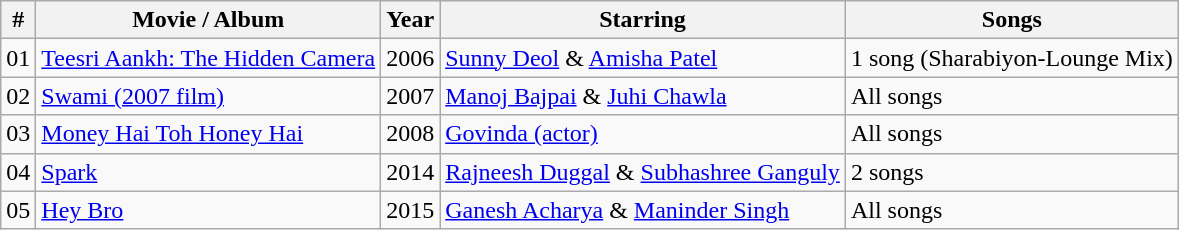<table class="wikitable sortable">
<tr>
<th>#</th>
<th>Movie / Album</th>
<th>Year</th>
<th>Starring</th>
<th>Songs</th>
</tr>
<tr>
<td>01</td>
<td><a href='#'>Teesri Aankh: The Hidden Camera</a></td>
<td>2006</td>
<td><a href='#'>Sunny Deol</a> & <a href='#'>Amisha Patel</a></td>
<td>1 song (Sharabiyon-Lounge Mix)</td>
</tr>
<tr>
<td>02</td>
<td><a href='#'>Swami (2007 film)</a></td>
<td>2007</td>
<td><a href='#'>Manoj Bajpai</a> & <a href='#'>Juhi Chawla</a></td>
<td>All songs</td>
</tr>
<tr>
<td>03</td>
<td><a href='#'>Money Hai Toh Honey Hai</a></td>
<td>2008</td>
<td><a href='#'>Govinda (actor)</a></td>
<td>All songs</td>
</tr>
<tr>
<td>04</td>
<td><a href='#'>Spark</a></td>
<td>2014</td>
<td><a href='#'>Rajneesh Duggal</a> & <a href='#'>Subhashree Ganguly</a></td>
<td>2 songs</td>
</tr>
<tr>
<td>05</td>
<td><a href='#'>Hey Bro</a></td>
<td>2015</td>
<td><a href='#'>Ganesh Acharya</a> & <a href='#'>Maninder Singh</a></td>
<td>All songs</td>
</tr>
</table>
